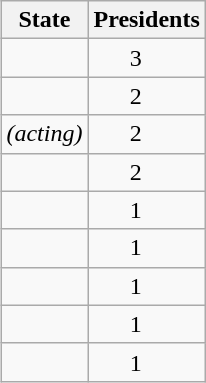<table class="wikitable" style="float: right; margin: 0 1em 0.5em; clear:right">
<tr>
<th>State</th>
<th colspan="2">Presidents</th>
</tr>
<tr>
<td></td>
<td style="border-right: none"><div></div></td>
<td style="border-left: none">3</td>
</tr>
<tr>
<td></td>
<td style="border-right: none"><div></div></td>
<td style="border-left: none">2</td>
</tr>
<tr>
<td> <em>(acting)</em></td>
<td style="border-right: none"><div></div></td>
<td style="border-left: none">2</td>
</tr>
<tr>
<td></td>
<td style="border-right: none"><div></div></td>
<td style="border-left: none">2</td>
</tr>
<tr>
<td></td>
<td style="border-right: none"><div></div></td>
<td style="border-left: none">1</td>
</tr>
<tr>
<td></td>
<td style="border-right: none"><div></div></td>
<td style="border-left: none">1</td>
</tr>
<tr>
<td></td>
<td style="border-right: none"><div></div></td>
<td style="border-left: none">1</td>
</tr>
<tr>
<td></td>
<td style="border-right: none"><div></div></td>
<td style="border-left: none">1</td>
</tr>
<tr>
<td></td>
<td style="border-right: none"><div></div></td>
<td style="border-left: none">1</td>
</tr>
</table>
